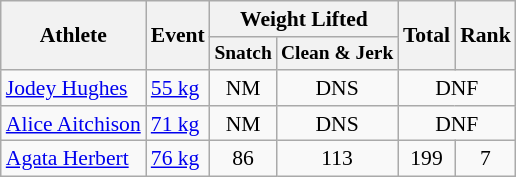<table class="wikitable" style="font-size:90%; text-align:center">
<tr>
<th rowspan=2>Athlete</th>
<th rowspan=2>Event</th>
<th colspan="2">Weight Lifted</th>
<th rowspan="2">Total</th>
<th rowspan="2">Rank</th>
</tr>
<tr style="font-size:90%">
<th>Snatch</th>
<th>Clean & Jerk</th>
</tr>
<tr>
<td align=left><a href='#'>Jodey Hughes</a></td>
<td align=left><a href='#'>55 kg</a></td>
<td>NM</td>
<td>DNS</td>
<td colspan=2>DNF</td>
</tr>
<tr>
<td align=left><a href='#'>Alice Aitchison</a></td>
<td align=left><a href='#'>71 kg</a></td>
<td>NM</td>
<td>DNS</td>
<td colspan=2>DNF</td>
</tr>
<tr>
<td align=left><a href='#'>Agata Herbert</a></td>
<td align=left><a href='#'>76 kg</a></td>
<td>86</td>
<td>113</td>
<td>199</td>
<td>7</td>
</tr>
</table>
